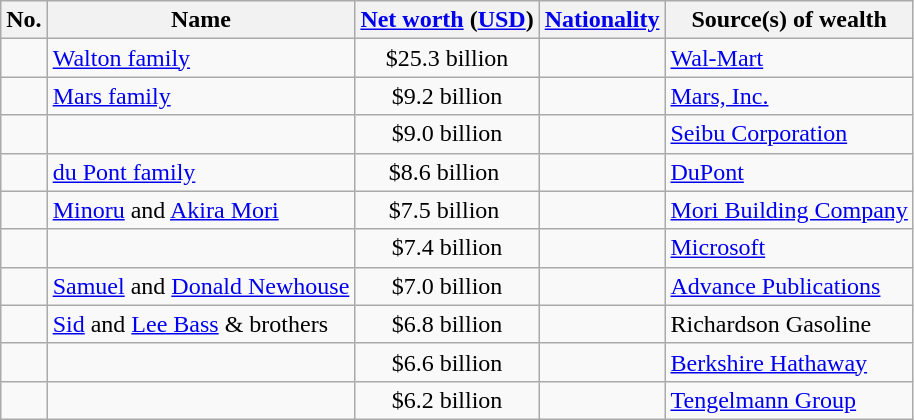<table class="wikitable sortable">
<tr>
<th>No.</th>
<th>Name</th>
<th><a href='#'>Net worth</a> (<a href='#'>USD</a>)</th>
<th><a href='#'>Nationality</a></th>
<th>Source(s) of wealth</th>
</tr>
<tr>
<td style="text-align:center;"> </td>
<td><a href='#'>Walton family</a></td>
<td style="text-align:center;">$25.3 billion </td>
<td></td>
<td><a href='#'>Wal-Mart</a></td>
</tr>
<tr>
<td style="text-align:center;"> </td>
<td><a href='#'>Mars family</a></td>
<td style="text-align:center;">$9.2 billion </td>
<td></td>
<td><a href='#'>Mars, Inc.</a></td>
</tr>
<tr>
<td style="text-align:center;"> </td>
<td></td>
<td style="text-align:center;">$9.0 billion </td>
<td></td>
<td><a href='#'>Seibu Corporation</a></td>
</tr>
<tr>
<td style="text-align:center;"> </td>
<td><a href='#'>du Pont family</a></td>
<td style="text-align:center;">$8.6 billion </td>
<td></td>
<td><a href='#'>DuPont</a></td>
</tr>
<tr>
<td style="text-align:center;"> </td>
<td><a href='#'>Minoru</a> and <a href='#'>Akira Mori</a></td>
<td style="text-align:center;">$7.5 billion </td>
<td></td>
<td><a href='#'>Mori Building Company</a></td>
</tr>
<tr>
<td style="text-align:center;"> </td>
<td></td>
<td style="text-align:center;">$7.4 billion </td>
<td></td>
<td><a href='#'>Microsoft</a></td>
</tr>
<tr>
<td style="text-align:center;"> </td>
<td><a href='#'>Samuel</a> and <a href='#'>Donald Newhouse</a></td>
<td style="text-align:center;">$7.0 billion </td>
<td></td>
<td><a href='#'>Advance Publications</a></td>
</tr>
<tr>
<td style="text-align:center;"> </td>
<td><a href='#'>Sid</a> and <a href='#'>Lee Bass</a> & brothers</td>
<td style="text-align:center;">$6.8 billion </td>
<td></td>
<td>Richardson Gasoline</td>
</tr>
<tr>
<td style="text-align:center;"> </td>
<td></td>
<td style="text-align:center;">$6.6 billion </td>
<td></td>
<td><a href='#'>Berkshire Hathaway</a></td>
</tr>
<tr>
<td style="text-align:center;"> </td>
<td></td>
<td style="text-align:center;">$6.2 billion </td>
<td></td>
<td><a href='#'>Tengelmann Group</a></td>
</tr>
</table>
